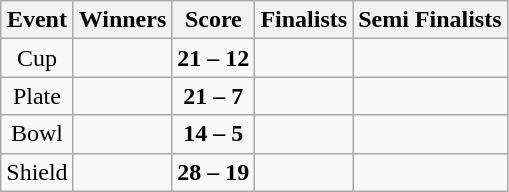<table class="wikitable" style="text-align: center">
<tr>
<th>Event</th>
<th>Winners</th>
<th>Score</th>
<th>Finalists</th>
<th>Semi Finalists</th>
</tr>
<tr>
<td>Cup</td>
<td align=left><strong></strong></td>
<td><strong>21 – 12</strong></td>
<td align=left></td>
<td align=left><br></td>
</tr>
<tr>
<td>Plate</td>
<td align=left><strong></strong></td>
<td><strong>21 – 7</strong></td>
<td align=left></td>
<td align=left><br></td>
</tr>
<tr>
<td>Bowl</td>
<td align=left><strong></strong></td>
<td><strong>14 – 5</strong></td>
<td align=left></td>
<td align=left><br></td>
</tr>
<tr>
<td>Shield</td>
<td align=left><strong></strong></td>
<td><strong>28 – 19</strong></td>
<td align=left></td>
<td align=left><br></td>
</tr>
</table>
